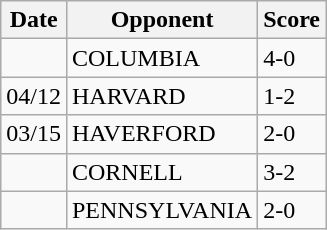<table class="wikitable">
<tr>
<th>Date</th>
<th>Opponent</th>
<th>Score</th>
</tr>
<tr>
<td></td>
<td>COLUMBIA</td>
<td>4-0</td>
</tr>
<tr>
<td>04/12</td>
<td>HARVARD</td>
<td>1-2</td>
</tr>
<tr>
<td>03/15</td>
<td>HAVERFORD</td>
<td>2-0</td>
</tr>
<tr>
<td></td>
<td>CORNELL</td>
<td>3-2</td>
</tr>
<tr>
<td></td>
<td>PENNSYLVANIA</td>
<td>2-0</td>
</tr>
</table>
